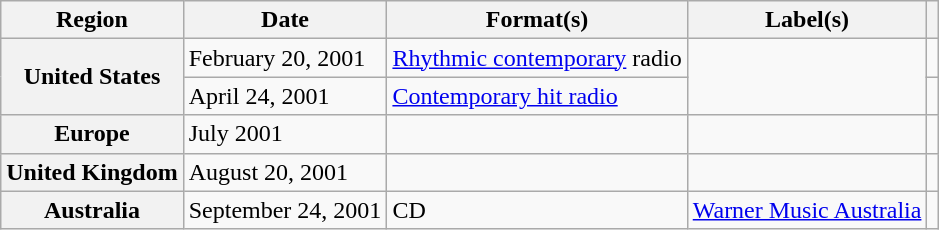<table class="wikitable plainrowheaders">
<tr>
<th scope="col">Region</th>
<th scope="col">Date</th>
<th scope="col">Format(s)</th>
<th scope="col">Label(s)</th>
<th scope="col"></th>
</tr>
<tr>
<th scope="row" rowspan="2">United States</th>
<td>February 20, 2001</td>
<td><a href='#'>Rhythmic contemporary</a> radio</td>
<td rowspan="2"></td>
<td align="center"></td>
</tr>
<tr>
<td>April 24, 2001</td>
<td><a href='#'>Contemporary hit radio</a></td>
<td align="center"></td>
</tr>
<tr>
<th scope="row">Europe</th>
<td>July 2001</td>
<td></td>
<td></td>
<td align="center"></td>
</tr>
<tr>
<th scope="row">United Kingdom</th>
<td>August 20, 2001</td>
<td></td>
<td></td>
<td align="center"></td>
</tr>
<tr>
<th scope="row">Australia</th>
<td>September 24, 2001</td>
<td>CD</td>
<td><a href='#'>Warner Music Australia</a></td>
<td align="center"></td>
</tr>
</table>
